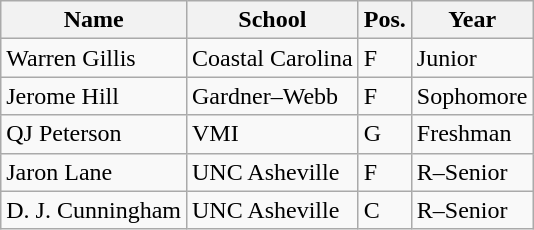<table class="wikitable">
<tr>
<th>Name</th>
<th>School</th>
<th>Pos.</th>
<th>Year</th>
</tr>
<tr>
<td>Warren Gillis</td>
<td>Coastal Carolina</td>
<td>F</td>
<td>Junior</td>
</tr>
<tr>
<td>Jerome Hill</td>
<td>Gardner–Webb</td>
<td>F</td>
<td>Sophomore</td>
</tr>
<tr>
<td>QJ Peterson</td>
<td>VMI</td>
<td>G</td>
<td>Freshman</td>
</tr>
<tr>
<td>Jaron Lane</td>
<td>UNC Asheville</td>
<td>F</td>
<td>R–Senior</td>
</tr>
<tr>
<td>D. J. Cunningham</td>
<td>UNC Asheville</td>
<td>C</td>
<td>R–Senior</td>
</tr>
</table>
